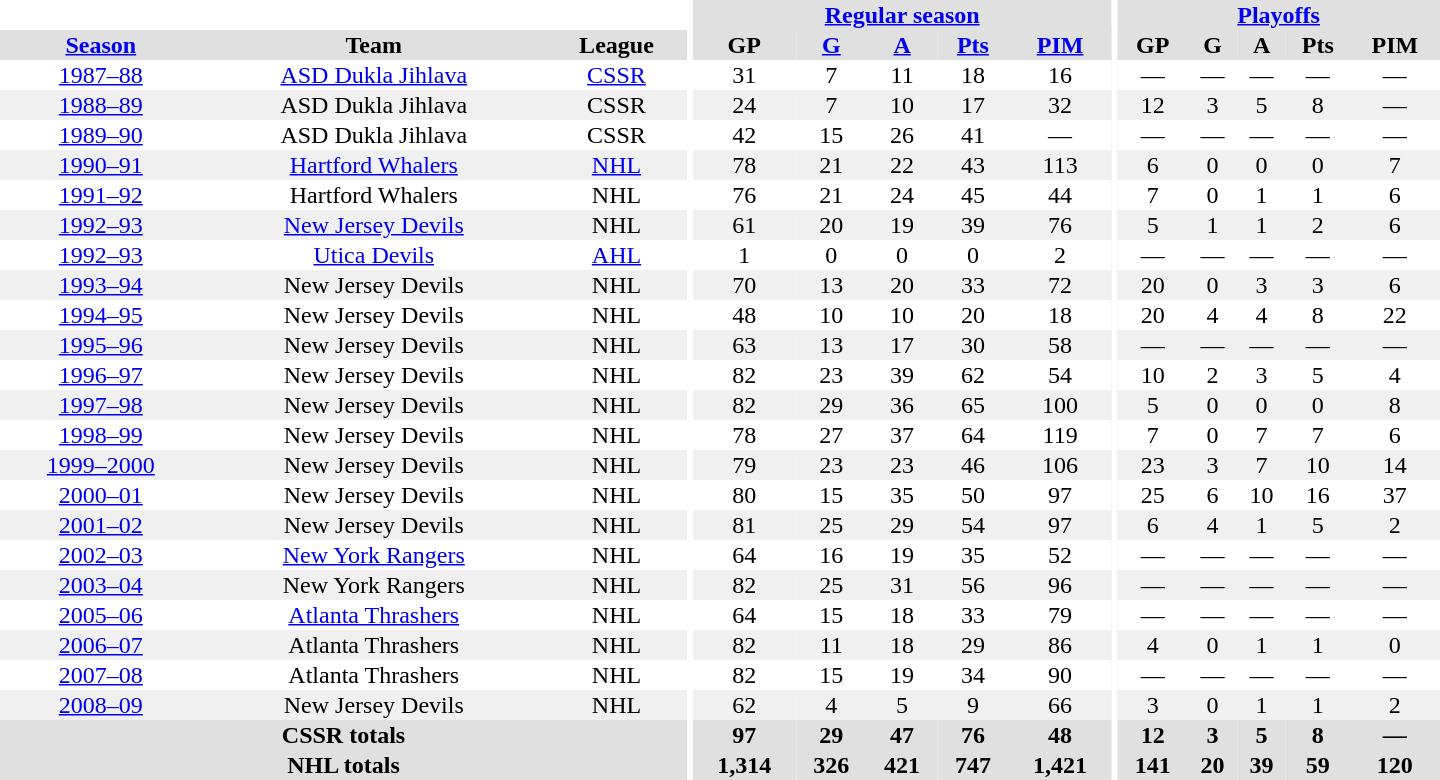<table border="0" cellpadding="1" cellspacing="0" style="text-align:center; width:60em">
<tr bgcolor="#e0e0e0">
<th colspan="3" bgcolor="#ffffff"></th>
<th rowspan="100" bgcolor="#ffffff"></th>
<th colspan="5"><a href='#'>Regular season</a></th>
<th rowspan="100" bgcolor="#ffffff"></th>
<th colspan="5"><a href='#'>Playoffs</a></th>
</tr>
<tr bgcolor="#e0e0e0">
<th><a href='#'>Season</a></th>
<th>Team</th>
<th>League</th>
<th>GP</th>
<th><a href='#'>G</a></th>
<th><a href='#'>A</a></th>
<th><a href='#'>Pts</a></th>
<th><a href='#'>PIM</a></th>
<th>GP</th>
<th>G</th>
<th>A</th>
<th>Pts</th>
<th>PIM</th>
</tr>
<tr>
<td><a href='#'>1987–88</a></td>
<td><a href='#'>ASD Dukla Jihlava</a></td>
<td><a href='#'>CSSR</a></td>
<td>31</td>
<td>7</td>
<td>11</td>
<td>18</td>
<td>16</td>
<td>—</td>
<td>—</td>
<td>—</td>
<td>—</td>
<td>—</td>
</tr>
<tr bgcolor="#f0f0f0">
<td><a href='#'>1988–89</a></td>
<td>ASD Dukla Jihlava</td>
<td>CSSR</td>
<td>24</td>
<td>7</td>
<td>10</td>
<td>17</td>
<td>32</td>
<td>12</td>
<td>3</td>
<td>5</td>
<td>8</td>
<td>—</td>
</tr>
<tr>
<td><a href='#'>1989–90</a></td>
<td>ASD Dukla Jihlava</td>
<td>CSSR</td>
<td>42</td>
<td>15</td>
<td>26</td>
<td>41</td>
<td>—</td>
<td>—</td>
<td>—</td>
<td>—</td>
<td>—</td>
<td>—</td>
</tr>
<tr bgcolor="#f0f0f0">
<td><a href='#'>1990–91</a></td>
<td><a href='#'>Hartford Whalers</a></td>
<td><a href='#'>NHL</a></td>
<td>78</td>
<td>21</td>
<td>22</td>
<td>43</td>
<td>113</td>
<td>6</td>
<td>0</td>
<td>0</td>
<td>0</td>
<td>7</td>
</tr>
<tr>
<td><a href='#'>1991–92</a></td>
<td>Hartford Whalers</td>
<td>NHL</td>
<td>76</td>
<td>21</td>
<td>24</td>
<td>45</td>
<td>44</td>
<td>7</td>
<td>0</td>
<td>1</td>
<td>1</td>
<td>6</td>
</tr>
<tr bgcolor="#f0f0f0">
<td><a href='#'>1992–93</a></td>
<td><a href='#'>New Jersey Devils</a></td>
<td>NHL</td>
<td>61</td>
<td>20</td>
<td>19</td>
<td>39</td>
<td>76</td>
<td>5</td>
<td>1</td>
<td>1</td>
<td>2</td>
<td>6</td>
</tr>
<tr>
<td><a href='#'>1992–93</a></td>
<td><a href='#'>Utica Devils</a></td>
<td><a href='#'>AHL</a></td>
<td>1</td>
<td>0</td>
<td>0</td>
<td>0</td>
<td>2</td>
<td>—</td>
<td>—</td>
<td>—</td>
<td>—</td>
<td>—</td>
</tr>
<tr bgcolor="#f0f0f0">
<td><a href='#'>1993–94</a></td>
<td>New Jersey Devils</td>
<td>NHL</td>
<td>70</td>
<td>13</td>
<td>20</td>
<td>33</td>
<td>72</td>
<td>20</td>
<td>0</td>
<td>3</td>
<td>3</td>
<td>6</td>
</tr>
<tr>
<td><a href='#'>1994–95</a></td>
<td>New Jersey Devils</td>
<td>NHL</td>
<td>48</td>
<td>10</td>
<td>10</td>
<td>20</td>
<td>18</td>
<td>20</td>
<td>4</td>
<td>4</td>
<td>8</td>
<td>22</td>
</tr>
<tr bgcolor="#f0f0f0">
<td><a href='#'>1995–96</a></td>
<td>New Jersey Devils</td>
<td>NHL</td>
<td>63</td>
<td>13</td>
<td>17</td>
<td>30</td>
<td>58</td>
<td>—</td>
<td>—</td>
<td>—</td>
<td>—</td>
<td>—</td>
</tr>
<tr>
<td><a href='#'>1996–97</a></td>
<td>New Jersey Devils</td>
<td>NHL</td>
<td>82</td>
<td>23</td>
<td>39</td>
<td>62</td>
<td>54</td>
<td>10</td>
<td>2</td>
<td>3</td>
<td>5</td>
<td>4</td>
</tr>
<tr bgcolor="#f0f0f0">
<td><a href='#'>1997–98</a></td>
<td>New Jersey Devils</td>
<td>NHL</td>
<td>82</td>
<td>29</td>
<td>36</td>
<td>65</td>
<td>100</td>
<td>5</td>
<td>0</td>
<td>0</td>
<td>0</td>
<td>8</td>
</tr>
<tr>
<td><a href='#'>1998–99</a></td>
<td>New Jersey Devils</td>
<td>NHL</td>
<td>78</td>
<td>27</td>
<td>37</td>
<td>64</td>
<td>119</td>
<td>7</td>
<td>0</td>
<td>7</td>
<td>7</td>
<td>6</td>
</tr>
<tr bgcolor="#f0f0f0">
<td><a href='#'>1999–2000</a></td>
<td>New Jersey Devils</td>
<td>NHL</td>
<td>79</td>
<td>23</td>
<td>23</td>
<td>46</td>
<td>106</td>
<td>23</td>
<td>3</td>
<td>7</td>
<td>10</td>
<td>14</td>
</tr>
<tr>
<td><a href='#'>2000–01</a></td>
<td>New Jersey Devils</td>
<td>NHL</td>
<td>80</td>
<td>15</td>
<td>35</td>
<td>50</td>
<td>97</td>
<td>25</td>
<td>6</td>
<td>10</td>
<td>16</td>
<td>37</td>
</tr>
<tr bgcolor="#f0f0f0">
<td><a href='#'>2001–02</a></td>
<td>New Jersey Devils</td>
<td>NHL</td>
<td>81</td>
<td>25</td>
<td>29</td>
<td>54</td>
<td>97</td>
<td>6</td>
<td>4</td>
<td>1</td>
<td>5</td>
<td>2</td>
</tr>
<tr>
<td><a href='#'>2002–03</a></td>
<td><a href='#'>New York Rangers</a></td>
<td>NHL</td>
<td>64</td>
<td>16</td>
<td>19</td>
<td>35</td>
<td>52</td>
<td>—</td>
<td>—</td>
<td>—</td>
<td>—</td>
<td>—</td>
</tr>
<tr bgcolor="#f0f0f0">
<td><a href='#'>2003–04</a></td>
<td>New York Rangers</td>
<td>NHL</td>
<td>82</td>
<td>25</td>
<td>31</td>
<td>56</td>
<td>96</td>
<td>—</td>
<td>—</td>
<td>—</td>
<td>—</td>
<td>—</td>
</tr>
<tr>
<td><a href='#'>2005–06</a></td>
<td><a href='#'>Atlanta Thrashers</a></td>
<td>NHL</td>
<td>64</td>
<td>15</td>
<td>18</td>
<td>33</td>
<td>79</td>
<td>—</td>
<td>—</td>
<td>—</td>
<td>—</td>
<td>—</td>
</tr>
<tr bgcolor="#f0f0f0">
<td><a href='#'>2006–07</a></td>
<td>Atlanta Thrashers</td>
<td>NHL</td>
<td>82</td>
<td>11</td>
<td>18</td>
<td>29</td>
<td>86</td>
<td>4</td>
<td>0</td>
<td>1</td>
<td>1</td>
<td>0</td>
</tr>
<tr>
<td><a href='#'>2007–08</a></td>
<td>Atlanta Thrashers</td>
<td>NHL</td>
<td>82</td>
<td>15</td>
<td>19</td>
<td>34</td>
<td>90</td>
<td>—</td>
<td>—</td>
<td>—</td>
<td>—</td>
<td>—</td>
</tr>
<tr bgcolor="#f0f0f0">
<td><a href='#'>2008–09</a></td>
<td>New Jersey Devils</td>
<td>NHL</td>
<td>62</td>
<td>4</td>
<td>5</td>
<td>9</td>
<td>66</td>
<td>3</td>
<td>0</td>
<td>1</td>
<td>1</td>
<td>2</td>
</tr>
<tr bgcolor="#e0e0e0">
<th colspan="3">CSSR totals</th>
<th>97</th>
<th>29</th>
<th>47</th>
<th>76</th>
<th>48</th>
<th>12</th>
<th>3</th>
<th>5</th>
<th>8</th>
<th>—</th>
</tr>
<tr bgcolor="#e0e0e0">
<th colspan="3">NHL totals</th>
<th>1,314</th>
<th>326</th>
<th>421</th>
<th>747</th>
<th>1,421</th>
<th>141</th>
<th>20</th>
<th>39</th>
<th>59</th>
<th>120</th>
</tr>
</table>
